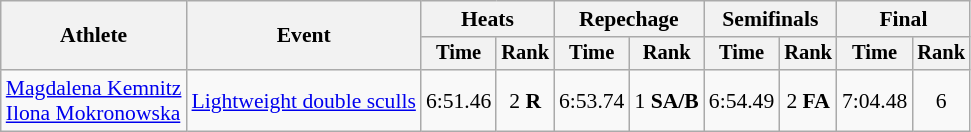<table class="wikitable" style="font-size:90%;">
<tr>
<th rowspan="2">Athlete</th>
<th rowspan="2">Event</th>
<th colspan="2">Heats</th>
<th colspan="2">Repechage</th>
<th colspan="2">Semifinals</th>
<th colspan="2">Final</th>
</tr>
<tr style="font-size:95%">
<th>Time</th>
<th>Rank</th>
<th>Time</th>
<th>Rank</th>
<th>Time</th>
<th>Rank</th>
<th>Time</th>
<th>Rank</th>
</tr>
<tr align=center>
<td align=left><a href='#'>Magdalena Kemnitz</a><br><a href='#'>Ilona Mokronowska</a></td>
<td align=left><a href='#'>Lightweight double sculls</a></td>
<td>6:51.46</td>
<td>2 <strong>R</strong></td>
<td>6:53.74</td>
<td>1 <strong>SA/B</strong></td>
<td>6:54.49</td>
<td>2 <strong>FA</strong></td>
<td>7:04.48</td>
<td>6</td>
</tr>
</table>
